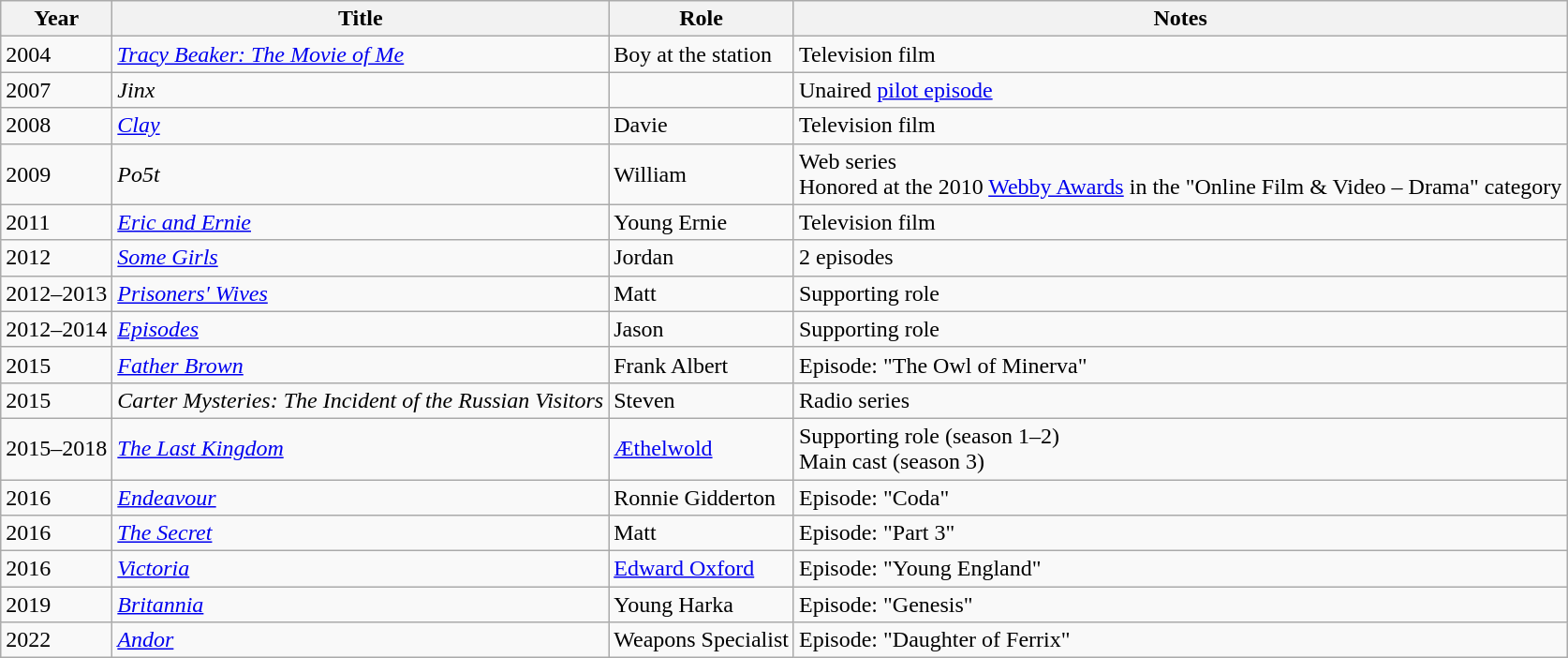<table class="wikitable sortable">
<tr>
<th>Year</th>
<th>Title</th>
<th>Role</th>
<th class="unsortable">Notes</th>
</tr>
<tr>
<td>2004</td>
<td><em><a href='#'>Tracy Beaker: The Movie of Me</a></em></td>
<td>Boy at the station</td>
<td>Television film</td>
</tr>
<tr>
<td>2007</td>
<td><em>Jinx</em></td>
<td></td>
<td>Unaired <a href='#'>pilot episode</a></td>
</tr>
<tr>
<td>2008</td>
<td><em><a href='#'>Clay</a></em></td>
<td>Davie</td>
<td>Television film</td>
</tr>
<tr>
<td>2009</td>
<td><em>Po5t</em></td>
<td>William</td>
<td>Web series<br>Honored at the 2010 <a href='#'>Webby Awards</a> in the "Online Film & Video – Drama" category</td>
</tr>
<tr>
<td>2011</td>
<td><em><a href='#'>Eric and Ernie</a></em></td>
<td>Young Ernie</td>
<td>Television film</td>
</tr>
<tr>
<td>2012</td>
<td><em><a href='#'>Some Girls</a></em></td>
<td>Jordan</td>
<td>2 episodes</td>
</tr>
<tr>
<td>2012–2013</td>
<td><em><a href='#'>Prisoners' Wives</a></em></td>
<td>Matt</td>
<td>Supporting role</td>
</tr>
<tr>
<td>2012–2014</td>
<td><em><a href='#'>Episodes</a></em></td>
<td>Jason</td>
<td>Supporting role</td>
</tr>
<tr>
<td>2015</td>
<td><em><a href='#'>Father Brown</a></em></td>
<td>Frank Albert</td>
<td>Episode: "The Owl of Minerva"</td>
</tr>
<tr>
<td>2015</td>
<td><em>Carter Mysteries: The Incident of the Russian Visitors</em></td>
<td>Steven</td>
<td>Radio series</td>
</tr>
<tr>
<td>2015–2018</td>
<td><em><a href='#'>The Last Kingdom</a></em></td>
<td><a href='#'>Æthelwold</a></td>
<td>Supporting role (season 1–2)<br>Main cast (season 3)</td>
</tr>
<tr>
<td>2016</td>
<td><em><a href='#'>Endeavour</a></em></td>
<td>Ronnie Gidderton</td>
<td>Episode: "Coda"</td>
</tr>
<tr>
<td>2016</td>
<td><em><a href='#'>The Secret</a></em></td>
<td>Matt</td>
<td>Episode: "Part 3"</td>
</tr>
<tr>
<td>2016</td>
<td><em><a href='#'>Victoria</a></em></td>
<td><a href='#'>Edward Oxford</a></td>
<td>Episode: "Young England"</td>
</tr>
<tr>
<td>2019</td>
<td><em><a href='#'>Britannia</a></em></td>
<td>Young Harka</td>
<td>Episode: "Genesis"</td>
</tr>
<tr>
<td>2022</td>
<td><em><a href='#'>Andor</a></em></td>
<td>Weapons Specialist</td>
<td>Episode: "Daughter of Ferrix"</td>
</tr>
</table>
